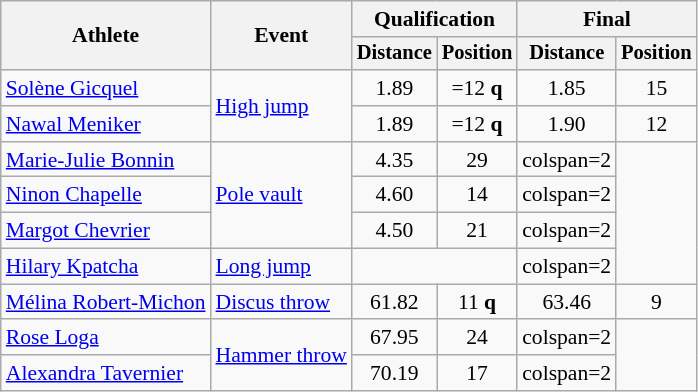<table class=wikitable style=font-size:90%>
<tr>
<th rowspan=2>Athlete</th>
<th rowspan=2>Event</th>
<th colspan=2>Qualification</th>
<th colspan=2>Final</th>
</tr>
<tr style=font-size:95%>
<th>Distance</th>
<th>Position</th>
<th>Distance</th>
<th>Position</th>
</tr>
<tr align=center>
<td align=left><a href='#'>Solène Gicquel</a></td>
<td align=left rowspan=2><a href='#'>High jump</a></td>
<td>1.89</td>
<td>=12 <strong>q</strong></td>
<td>1.85</td>
<td>15</td>
</tr>
<tr align=center>
<td align=left><a href='#'>Nawal Meniker</a></td>
<td>1.89</td>
<td>=12 <strong>q</strong></td>
<td>1.90</td>
<td>12</td>
</tr>
<tr align=center>
<td align=left><a href='#'>Marie-Julie Bonnin</a></td>
<td align=left rowspan=3><a href='#'>Pole vault</a></td>
<td>4.35</td>
<td>29</td>
<td>colspan=2 </td>
</tr>
<tr align=center>
<td align=left><a href='#'>Ninon Chapelle</a></td>
<td>4.60 </td>
<td>14</td>
<td>colspan=2 </td>
</tr>
<tr align=center>
<td align=left><a href='#'>Margot Chevrier</a></td>
<td>4.50</td>
<td>21</td>
<td>colspan=2 </td>
</tr>
<tr align=center>
<td align=left><a href='#'>Hilary Kpatcha</a></td>
<td align=left><a href='#'>Long jump</a></td>
<td colspan=2></td>
<td>colspan=2 </td>
</tr>
<tr align=center>
<td align=left><a href='#'>Mélina Robert-Michon</a></td>
<td align=left><a href='#'>Discus throw</a></td>
<td>61.82</td>
<td>11 <strong>q</strong></td>
<td>63.46</td>
<td>9</td>
</tr>
<tr align=center>
<td align=left><a href='#'>Rose Loga</a></td>
<td align=left rowspan=2><a href='#'>Hammer throw</a></td>
<td>67.95</td>
<td>24</td>
<td>colspan=2 </td>
</tr>
<tr align=center>
<td align=left><a href='#'>Alexandra Tavernier</a></td>
<td>70.19</td>
<td>17</td>
<td>colspan=2 </td>
</tr>
</table>
